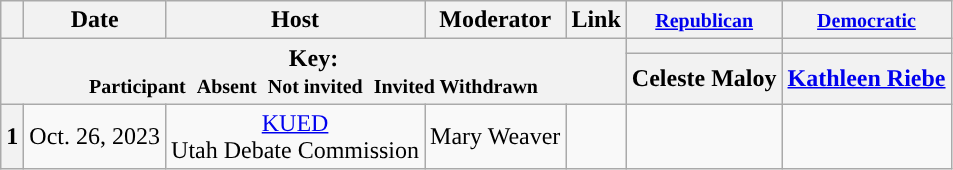<table class="wikitable" style="text-align:center;">
<tr>
<th scope="col"></th>
<th scope="col">Date</th>
<th scope="col">Host</th>
<th scope="col">Moderator</th>
<th scope="col">Link</th>
<th scope="col"><small><a href='#'>Republican</a></small></th>
<th scope="col"><small><a href='#'>Democratic</a></small></th>
</tr>
<tr>
<th colspan="5" rowspan="2">Key:<br> <small>Participant </small>  <small>Absent </small>  <small>Not invited </small>  <small>Invited  Withdrawn</small></th>
<th scope="col" style="background:"></th>
<th scope="col" style="background:"></th>
</tr>
<tr>
<th scope="col">Celeste Maloy</th>
<th scope="col"><a href='#'>Kathleen Riebe</a></th>
</tr>
<tr>
<th>1</th>
<td style="white-space:nowrap;">Oct. 26, 2023</td>
<td style="white-space:nowrap;"><a href='#'>KUED</a><br>Utah Debate Commission</td>
<td style="white-space:nowrap;">Mary Weaver</td>
<td style="white-space:nowrap;"></td>
<td></td>
<td></td>
</tr>
</table>
